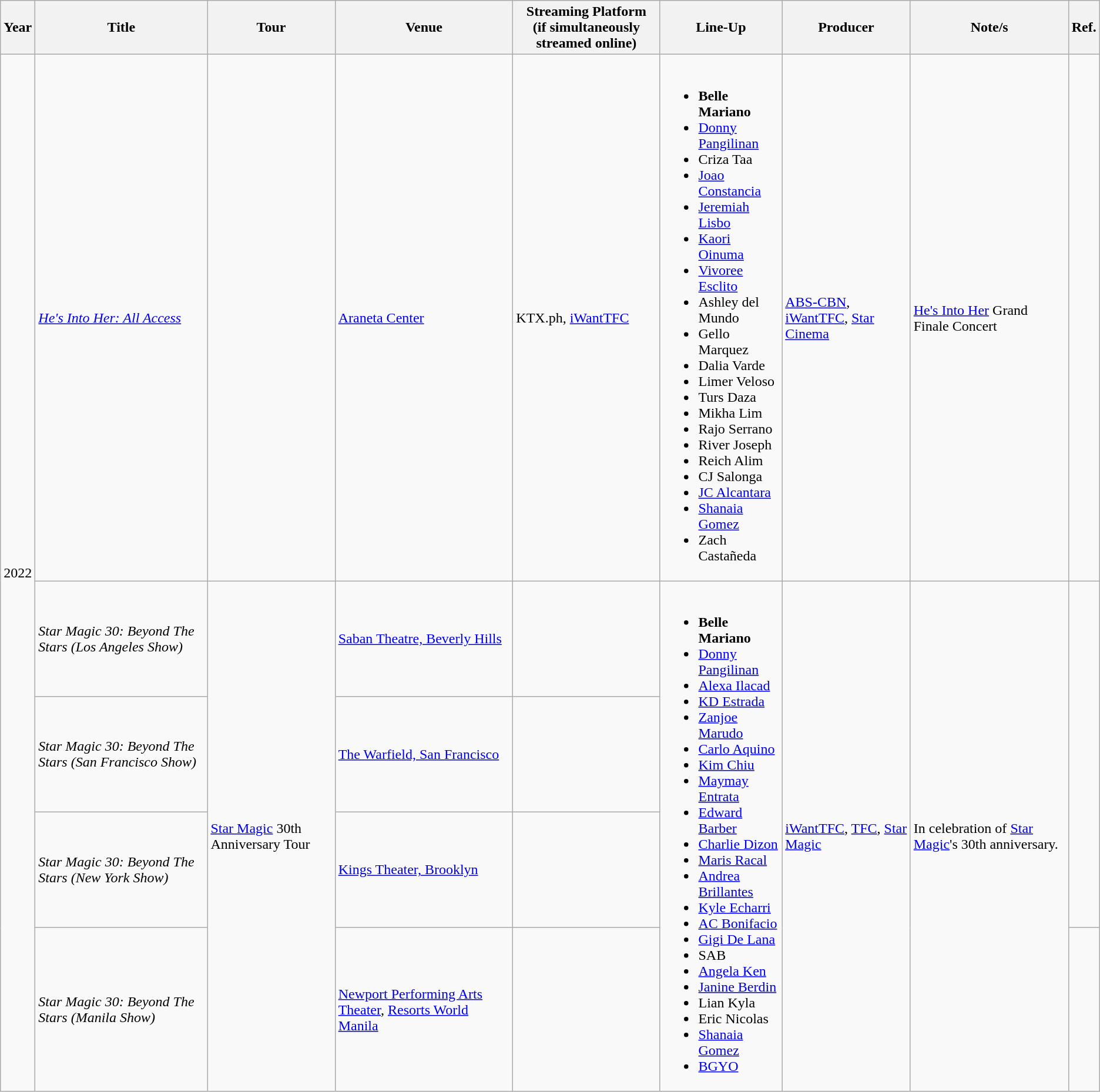<table class="wikitable">
<tr>
<th>Year</th>
<th>Title</th>
<th>Tour</th>
<th>Venue</th>
<th>Streaming Platform<br>(if simultaneously streamed online)</th>
<th>Line-Up</th>
<th>Producer</th>
<th>Note/s</th>
<th>Ref.</th>
</tr>
<tr>
<td rowspan="5">2022</td>
<td><em><a href='#'>He's Into Her: All Access</a></em></td>
<td></td>
<td><a href='#'>Araneta Center</a></td>
<td>KTX.ph, <a href='#'>iWantTFC</a></td>
<td><br><ul><li><strong>Belle Mariano</strong></li><li><a href='#'>Donny Pangilinan</a></li><li>Criza Taa</li><li><a href='#'>Joao Constancia</a></li><li><a href='#'>Jeremiah Lisbo</a></li><li><a href='#'>Kaori Oinuma</a></li><li><a href='#'>Vivoree Esclito</a></li><li>Ashley del Mundo</li><li>Gello Marquez</li><li>Dalia Varde</li><li>Limer Veloso</li><li>Turs Daza</li><li>Mikha Lim</li><li>Rajo Serrano</li><li>River Joseph</li><li>Reich Alim</li><li>CJ Salonga</li><li><a href='#'>JC Alcantara</a></li><li><a href='#'>Shanaia Gomez</a></li><li>Zach Castañeda</li></ul></td>
<td><a href='#'>ABS-CBN</a>, <a href='#'>iWantTFC</a>, <a href='#'>Star Cinema</a></td>
<td><a href='#'>He's Into Her</a> Grand Finale Concert</td>
<td></td>
</tr>
<tr>
<td><em>Star Magic 30: Beyond The Stars</em> <em>(Los Angeles Show)</em></td>
<td rowspan="4"><a href='#'>Star Magic</a> 30th Anniversary Tour</td>
<td><a href='#'>Saban Theatre, Beverly Hills</a></td>
<td></td>
<td rowspan="4"><br><ul><li><strong>Belle Mariano</strong></li><li><a href='#'>Donny Pangilinan</a></li><li><a href='#'>Alexa Ilacad</a></li><li><a href='#'>KD Estrada</a></li><li><a href='#'>Zanjoe Marudo</a></li><li><a href='#'>Carlo Aquino</a></li><li><a href='#'>Kim Chiu</a></li><li><a href='#'>Maymay Entrata</a></li><li><a href='#'>Edward Barber</a></li><li><a href='#'>Charlie Dizon</a></li><li><a href='#'>Maris Racal</a></li><li><a href='#'>Andrea Brillantes</a></li><li><a href='#'>Kyle Echarri</a></li><li><a href='#'>AC Bonifacio</a></li><li><a href='#'>Gigi De Lana</a></li><li>SAB </li><li><a href='#'>Angela Ken</a></li><li><a href='#'>Janine Berdin</a></li><li>Lian Kyla</li><li>Eric Nicolas</li><li><a href='#'>Shanaia Gomez</a> </li><li><a href='#'>BGYO</a> </li></ul></td>
<td rowspan="4"><a href='#'>iWantTFC</a>, <a href='#'>TFC</a>, <a href='#'>Star Magic</a></td>
<td rowspan="4">In celebration of <a href='#'>Star Magic</a>'s 30th anniversary.</td>
<td rowspan="3"></td>
</tr>
<tr>
<td><em>Star Magic 30: Beyond The Stars</em> <em>(San Francisco Show)</em></td>
<td><a href='#'>The Warfield, San Francisco</a></td>
<td></td>
</tr>
<tr>
<td><em>Star Magic 30: Beyond The Stars</em> <em>(New York Show)</em></td>
<td><a href='#'>Kings Theater, Brooklyn</a></td>
<td></td>
</tr>
<tr>
<td><em>Star Magic 30: Beyond The Stars (Manila Show)</em></td>
<td><a href='#'>Newport Performing Arts Theater</a>, <a href='#'>Resorts World Manila</a></td>
<td></td>
<td></td>
</tr>
</table>
